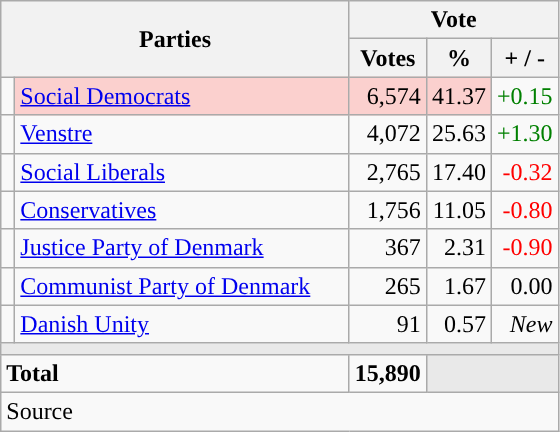<table class="wikitable" style="text-align:right;">
<tr>
<th style="text-align:centre;" rowspan="2" colspan="2" width="225">Parties</th>
<th colspan="3">Vote</th>
</tr>
<tr>
<th width="15">Votes</th>
<th width="15">%</th>
<th width="15">+ / -</th>
</tr>
<tr>
<td width="2" style="color:inherit;background:"></td>
<td bgcolor=#fbd0ce  align="left"><a href='#'>Social Democrats</a></td>
<td bgcolor=#fbd0ce>6,574</td>
<td bgcolor=#fbd0ce>41.37</td>
<td style=color:green;>+0.15</td>
</tr>
<tr>
<td width="2" style="color:inherit;background:"></td>
<td align="left"><a href='#'>Venstre</a></td>
<td>4,072</td>
<td>25.63</td>
<td style=color:green;>+1.30</td>
</tr>
<tr>
<td width="2" style="color:inherit;background:"></td>
<td align="left"><a href='#'>Social Liberals</a></td>
<td>2,765</td>
<td>17.40</td>
<td style=color:red;>-0.32</td>
</tr>
<tr>
<td width="2" style="color:inherit;background:"></td>
<td align="left"><a href='#'>Conservatives</a></td>
<td>1,756</td>
<td>11.05</td>
<td style=color:red;>-0.80</td>
</tr>
<tr>
<td width="2" style="color:inherit;background:"></td>
<td align="left"><a href='#'>Justice Party of Denmark</a></td>
<td>367</td>
<td>2.31</td>
<td style=color:red;>-0.90</td>
</tr>
<tr>
<td width="2" style="color:inherit;background:"></td>
<td align="left"><a href='#'>Communist Party of Denmark</a></td>
<td>265</td>
<td>1.67</td>
<td>0.00</td>
</tr>
<tr>
<td width="2" style="color:inherit;background:"></td>
<td align="left"><a href='#'>Danish Unity</a></td>
<td>91</td>
<td>0.57</td>
<td><em>New</em></td>
</tr>
<tr>
<td colspan="7" bgcolor="#E9E9E9"></td>
</tr>
<tr>
<td align="left" colspan="2"><strong>Total</strong></td>
<td><strong>15,890</strong></td>
<td bgcolor="#E9E9E9" colspan="2"></td>
</tr>
<tr>
<td align="left" colspan="6">Source</td>
</tr>
</table>
